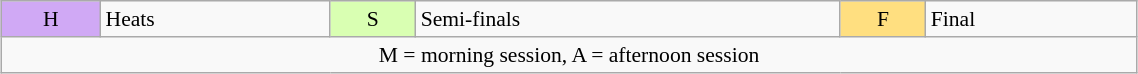<table class="wikitable" style="margin:0.5em auto; font-size:90%;position:relative;" width=60%>
<tr>
<td bgcolor="#D0A9F5" align=center>H</td>
<td>Heats</td>
<td bgcolor="#D9FFB2" align=center>S</td>
<td>Semi-finals</td>
<td bgcolor="#FFDF80" align=center>F</td>
<td>Final</td>
</tr>
<tr>
<td colspan=8 align=center>M = morning session, A = afternoon session</td>
</tr>
</table>
